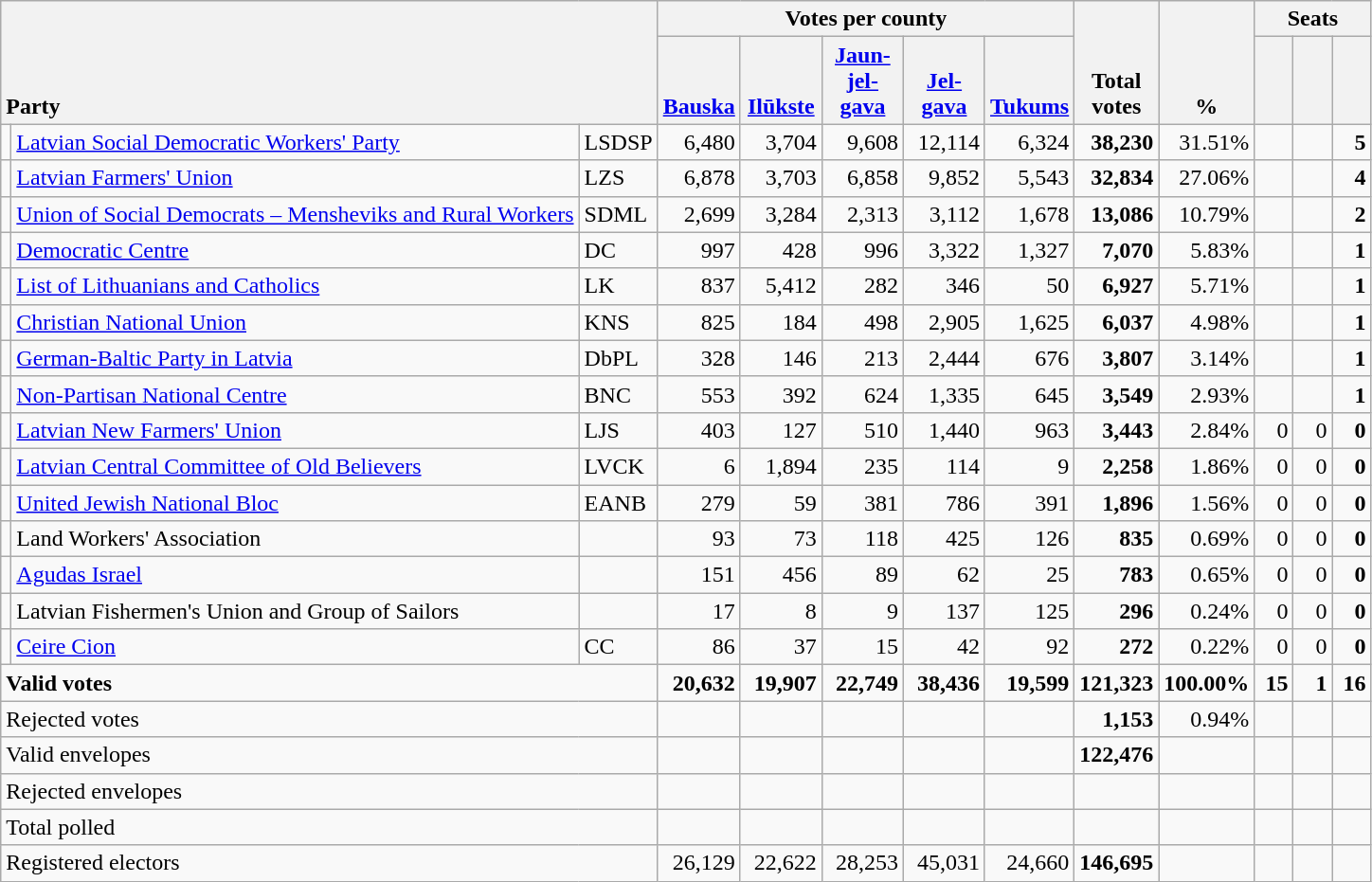<table class="wikitable" border="1" style="text-align:right;">
<tr>
<th style="text-align:left;" valign=bottom rowspan=2 colspan=3>Party</th>
<th colspan=5>Votes per county</th>
<th align=center valign=bottom rowspan=2 width="50">Total votes</th>
<th align=center valign=bottom rowspan=2 width="50">%</th>
<th colspan=3>Seats</th>
</tr>
<tr>
<th align=center valign=bottom width="50"><a href='#'>Bauska</a></th>
<th align=center valign=bottom width="50"><a href='#'>Ilūkste</a></th>
<th align=center valign=bottom width="50"><a href='#'>Jaun- jel- gava</a></th>
<th align=center valign=bottom width="50"><a href='#'>Jel- gava</a></th>
<th align=center valign=bottom width="50"><a href='#'>Tukums</a></th>
<th align=center valign=bottom width="20"><small></small></th>
<th align=center valign=bottom width="20"><small><a href='#'></a></small></th>
<th align=center valign=bottom width="20"><small></small></th>
</tr>
<tr>
<td></td>
<td align=left style="white-space: nowrap;"><a href='#'>Latvian Social Democratic Workers' Party</a></td>
<td align=left>LSDSP</td>
<td>6,480</td>
<td>3,704</td>
<td>9,608</td>
<td>12,114</td>
<td>6,324</td>
<td><strong>38,230</strong></td>
<td>31.51%</td>
<td></td>
<td></td>
<td><strong>5</strong></td>
</tr>
<tr>
<td></td>
<td align=left><a href='#'>Latvian Farmers' Union</a></td>
<td align=left>LZS</td>
<td>6,878</td>
<td>3,703</td>
<td>6,858</td>
<td>9,852</td>
<td>5,543</td>
<td><strong>32,834</strong></td>
<td>27.06%</td>
<td></td>
<td></td>
<td><strong>4</strong></td>
</tr>
<tr>
<td></td>
<td align=left><a href='#'>Union of Social Democrats – Mensheviks and Rural Workers</a></td>
<td align=left>SDML</td>
<td>2,699</td>
<td>3,284</td>
<td>2,313</td>
<td>3,112</td>
<td>1,678</td>
<td><strong>13,086</strong></td>
<td>10.79%</td>
<td></td>
<td></td>
<td><strong>2</strong></td>
</tr>
<tr>
<td></td>
<td align=left><a href='#'>Democratic Centre</a></td>
<td align=left>DC</td>
<td>997</td>
<td>428</td>
<td>996</td>
<td>3,322</td>
<td>1,327</td>
<td><strong>7,070</strong></td>
<td>5.83%</td>
<td></td>
<td></td>
<td><strong>1</strong></td>
</tr>
<tr>
<td></td>
<td align=left><a href='#'>List of Lithuanians and Catholics</a></td>
<td align=left>LK</td>
<td>837</td>
<td>5,412</td>
<td>282</td>
<td>346</td>
<td>50</td>
<td><strong>6,927</strong></td>
<td>5.71%</td>
<td></td>
<td></td>
<td><strong>1</strong></td>
</tr>
<tr>
<td></td>
<td align=left><a href='#'>Christian National Union</a></td>
<td align=left>KNS</td>
<td>825</td>
<td>184</td>
<td>498</td>
<td>2,905</td>
<td>1,625</td>
<td><strong>6,037</strong></td>
<td>4.98%</td>
<td></td>
<td></td>
<td><strong>1</strong></td>
</tr>
<tr>
<td></td>
<td align=left><a href='#'>German-Baltic Party in Latvia</a></td>
<td align=left>DbPL</td>
<td>328</td>
<td>146</td>
<td>213</td>
<td>2,444</td>
<td>676</td>
<td><strong>3,807</strong></td>
<td>3.14%</td>
<td></td>
<td></td>
<td><strong>1</strong></td>
</tr>
<tr>
<td></td>
<td align=left><a href='#'>Non-Partisan National Centre</a></td>
<td align=left>BNC</td>
<td>553</td>
<td>392</td>
<td>624</td>
<td>1,335</td>
<td>645</td>
<td><strong>3,549</strong></td>
<td>2.93%</td>
<td></td>
<td></td>
<td><strong>1</strong></td>
</tr>
<tr>
<td></td>
<td align=left><a href='#'>Latvian New Farmers' Union</a></td>
<td align=left>LJS</td>
<td>403</td>
<td>127</td>
<td>510</td>
<td>1,440</td>
<td>963</td>
<td><strong>3,443</strong></td>
<td>2.84%</td>
<td>0</td>
<td>0</td>
<td><strong>0</strong></td>
</tr>
<tr>
<td></td>
<td align=left><a href='#'>Latvian Central Committee of Old Believers</a></td>
<td align=left>LVCK</td>
<td>6</td>
<td>1,894</td>
<td>235</td>
<td>114</td>
<td>9</td>
<td><strong>2,258</strong></td>
<td>1.86%</td>
<td>0</td>
<td>0</td>
<td><strong>0</strong></td>
</tr>
<tr>
<td></td>
<td align=left><a href='#'>United Jewish National Bloc</a></td>
<td align=left>EANB</td>
<td>279</td>
<td>59</td>
<td>381</td>
<td>786</td>
<td>391</td>
<td><strong>1,896</strong></td>
<td>1.56%</td>
<td>0</td>
<td>0</td>
<td><strong>0</strong></td>
</tr>
<tr>
<td></td>
<td align=left>Land Workers' Association</td>
<td align=left></td>
<td>93</td>
<td>73</td>
<td>118</td>
<td>425</td>
<td>126</td>
<td><strong>835</strong></td>
<td>0.69%</td>
<td>0</td>
<td>0</td>
<td><strong>0</strong></td>
</tr>
<tr>
<td></td>
<td align=left><a href='#'>Agudas Israel</a></td>
<td align=left></td>
<td>151</td>
<td>456</td>
<td>89</td>
<td>62</td>
<td>25</td>
<td><strong>783</strong></td>
<td>0.65%</td>
<td>0</td>
<td>0</td>
<td><strong>0</strong></td>
</tr>
<tr>
<td></td>
<td align=left>Latvian Fishermen's Union and Group of Sailors</td>
<td align=left></td>
<td>17</td>
<td>8</td>
<td>9</td>
<td>137</td>
<td>125</td>
<td><strong>296</strong></td>
<td>0.24%</td>
<td>0</td>
<td>0</td>
<td><strong>0</strong></td>
</tr>
<tr>
<td></td>
<td align=left><a href='#'>Ceire Cion</a></td>
<td align=left>CC</td>
<td>86</td>
<td>37</td>
<td>15</td>
<td>42</td>
<td>92</td>
<td><strong>272</strong></td>
<td>0.22%</td>
<td>0</td>
<td>0</td>
<td><strong>0</strong></td>
</tr>
<tr style="font-weight:bold">
<td align=left colspan=3>Valid votes</td>
<td>20,632</td>
<td>19,907</td>
<td>22,749</td>
<td>38,436</td>
<td>19,599</td>
<td>121,323</td>
<td>100.00%</td>
<td>15</td>
<td>1</td>
<td>16</td>
</tr>
<tr>
<td align=left colspan=3>Rejected votes</td>
<td></td>
<td></td>
<td></td>
<td></td>
<td></td>
<td><strong>1,153</strong></td>
<td>0.94%</td>
<td></td>
<td></td>
<td></td>
</tr>
<tr>
<td align=left colspan=3>Valid envelopes</td>
<td></td>
<td></td>
<td></td>
<td></td>
<td></td>
<td><strong>122,476</strong></td>
<td></td>
<td></td>
<td></td>
<td></td>
</tr>
<tr>
<td align=left colspan=3>Rejected envelopes</td>
<td></td>
<td></td>
<td></td>
<td></td>
<td></td>
<td></td>
<td></td>
<td></td>
<td></td>
<td></td>
</tr>
<tr>
<td align=left colspan=3>Total polled</td>
<td></td>
<td></td>
<td></td>
<td></td>
<td></td>
<td></td>
<td></td>
<td></td>
<td></td>
<td></td>
</tr>
<tr>
<td align=left colspan=3>Registered electors</td>
<td>26,129</td>
<td>22,622</td>
<td>28,253</td>
<td>45,031</td>
<td>24,660</td>
<td><strong>146,695</strong></td>
<td></td>
<td></td>
<td></td>
<td></td>
</tr>
</table>
